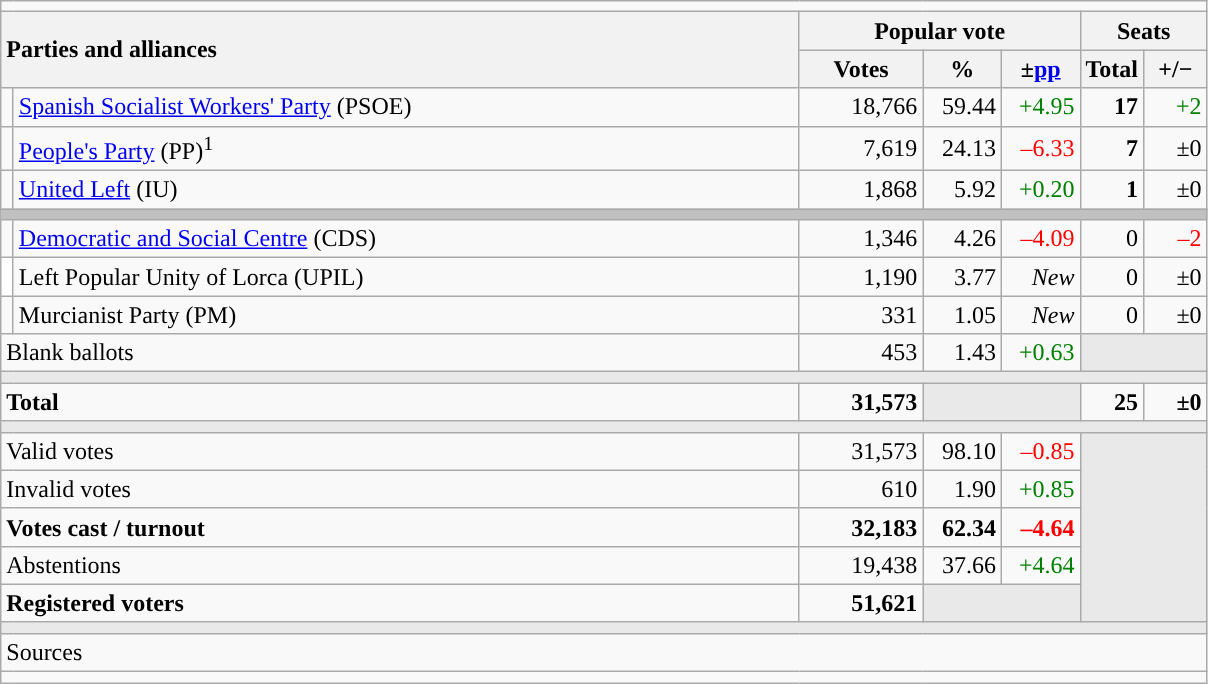<table class="wikitable" style="text-align:right;">
<tr>
<td colspan="7"></td>
</tr>
<tr>
<th style="text-align:left;" rowspan="2" colspan="2" width="525">Parties and alliances</th>
<th colspan="3">Popular vote</th>
<th colspan="2">Seats</th>
</tr>
<tr>
<th width="75">Votes</th>
<th width="45">%</th>
<th width="45">±<a href='#'>pp</a></th>
<th width="35">Total</th>
<th width="35">+/−</th>
</tr>
<tr>
<td width="1" style="color:inherit;background:"></td>
<td align="left"><a href='#'>Spanish Socialist Workers' Party</a> (PSOE)</td>
<td>18,766</td>
<td>59.44</td>
<td style="color:green;">+4.95</td>
<td><strong>17</strong></td>
<td style="color:green;">+2</td>
</tr>
<tr>
<td style="color:inherit;background:"></td>
<td align="left"><a href='#'>People's Party</a> (PP)<sup>1</sup></td>
<td>7,619</td>
<td>24.13</td>
<td style="color:red;">–6.33</td>
<td><strong>7</strong></td>
<td>±0</td>
</tr>
<tr>
<td style="color:inherit;background:"></td>
<td align="left"><a href='#'>United Left</a> (IU)</td>
<td>1,868</td>
<td>5.92</td>
<td style="color:green;">+0.20</td>
<td><strong>1</strong></td>
<td>±0</td>
</tr>
<tr>
<td colspan="7" bgcolor="#C0C0C0"></td>
</tr>
<tr>
<td style="color:inherit;background:"></td>
<td align="left"><a href='#'>Democratic and Social Centre</a> (CDS)</td>
<td>1,346</td>
<td>4.26</td>
<td style="color:red;">–4.09</td>
<td>0</td>
<td style="color:red;">–2</td>
</tr>
<tr>
<td bgcolor="white"></td>
<td align="left">Left Popular Unity of Lorca (UPIL)</td>
<td>1,190</td>
<td>3.77</td>
<td><em>New</em></td>
<td>0</td>
<td>±0</td>
</tr>
<tr>
<td style="color:inherit;background:"></td>
<td align="left">Murcianist Party (PM)</td>
<td>331</td>
<td>1.05</td>
<td><em>New</em></td>
<td>0</td>
<td>±0</td>
</tr>
<tr>
<td align="left" colspan="2">Blank ballots</td>
<td>453</td>
<td>1.43</td>
<td style="color:green;">+0.63</td>
<td bgcolor="#E9E9E9" colspan="2"></td>
</tr>
<tr>
<td colspan="7" bgcolor="#E9E9E9"></td>
</tr>
<tr style="font-weight:bold;">
<td align="left" colspan="2">Total</td>
<td>31,573</td>
<td bgcolor="#E9E9E9" colspan="2"></td>
<td>25</td>
<td>±0</td>
</tr>
<tr>
<td colspan="7" bgcolor="#E9E9E9"></td>
</tr>
<tr>
<td align="left" colspan="2">Valid votes</td>
<td>31,573</td>
<td>98.10</td>
<td style="color:red;">–0.85</td>
<td bgcolor="#E9E9E9" colspan="2" rowspan="5"></td>
</tr>
<tr>
<td align="left" colspan="2">Invalid votes</td>
<td>610</td>
<td>1.90</td>
<td style="color:green;">+0.85</td>
</tr>
<tr style="font-weight:bold;">
<td align="left" colspan="2">Votes cast / turnout</td>
<td>32,183</td>
<td>62.34</td>
<td style="color:red;">–4.64</td>
</tr>
<tr>
<td align="left" colspan="2">Abstentions</td>
<td>19,438</td>
<td>37.66</td>
<td style="color:green;">+4.64</td>
</tr>
<tr style="font-weight:bold;">
<td align="left" colspan="2">Registered voters</td>
<td>51,621</td>
<td bgcolor="#E9E9E9" colspan="2"></td>
</tr>
<tr>
<td colspan="7" bgcolor="#E9E9E9"></td>
</tr>
<tr>
<td align="left" colspan="7">Sources</td>
</tr>
<tr>
<td colspan="7" style="text-align:left; max-width:790px;"></td>
</tr>
</table>
